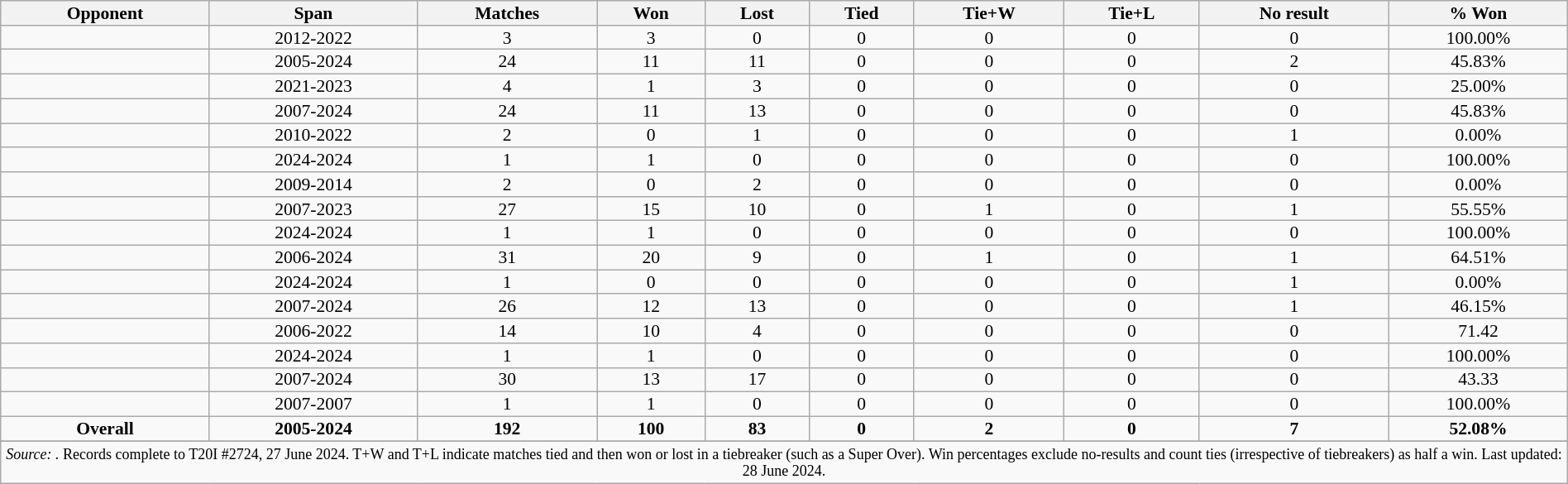<table class="wikitable collapsible sortable" style="text-align:center;line-height:90%;font-size:90%;width:100%">
<tr>
<th>Opponent</th>
<th>Span</th>
<th>Matches</th>
<th>Won</th>
<th>Lost</th>
<th>Tied</th>
<th>Tie+W</th>
<th>Tie+L</th>
<th>No result</th>
<th>% Won</th>
</tr>
<tr>
<td style="text-align:left;"></td>
<td>2012-2022</td>
<td>3</td>
<td>3</td>
<td>0</td>
<td>0</td>
<td>0</td>
<td>0</td>
<td>0</td>
<td>100.00%</td>
</tr>
<tr>
<td style="text-align:left;"></td>
<td>2005-2024</td>
<td>24</td>
<td>11</td>
<td>11</td>
<td>0</td>
<td>0</td>
<td>0</td>
<td>2</td>
<td>45.83%</td>
</tr>
<tr>
<td style="text-align:left;"></td>
<td>2021-2023</td>
<td>4</td>
<td>1</td>
<td>3</td>
<td>0</td>
<td>0</td>
<td>0</td>
<td>0</td>
<td>25.00%</td>
</tr>
<tr>
<td style="text-align:left;"></td>
<td>2007-2024</td>
<td>24</td>
<td>11</td>
<td>13</td>
<td>0</td>
<td>0</td>
<td>0</td>
<td>0</td>
<td>45.83%</td>
</tr>
<tr>
<td style="text-align:left;"></td>
<td>2010-2022</td>
<td>2</td>
<td>0</td>
<td>1</td>
<td>0</td>
<td>0</td>
<td>0</td>
<td>1</td>
<td>0.00%</td>
</tr>
<tr>
<td style="text-align:left;"></td>
<td>2024-2024</td>
<td>1</td>
<td>1</td>
<td>0</td>
<td>0</td>
<td>0</td>
<td>0</td>
<td>0</td>
<td>100.00%</td>
</tr>
<tr>
<td style="text-align:left;"></td>
<td>2009-2014</td>
<td>2</td>
<td>0</td>
<td>2</td>
<td>0</td>
<td>0</td>
<td>0</td>
<td>0</td>
<td>0.00%</td>
</tr>
<tr>
<td style="text-align:left;"></td>
<td>2007-2023</td>
<td>27</td>
<td>15</td>
<td>10</td>
<td>0</td>
<td>1</td>
<td>0</td>
<td>1</td>
<td>55.55%</td>
</tr>
<tr>
<td style="text-align:left;"></td>
<td>2024-2024</td>
<td>1</td>
<td>1</td>
<td>0</td>
<td>0</td>
<td>0</td>
<td>0</td>
<td>0</td>
<td>100.00%</td>
</tr>
<tr>
<td style="text-align:left;"></td>
<td>2006-2024</td>
<td>31</td>
<td>20</td>
<td>9</td>
<td>0</td>
<td>1</td>
<td>0</td>
<td>1</td>
<td>64.51%</td>
</tr>
<tr>
<td style="text-align:left;"></td>
<td>2024-2024</td>
<td>1</td>
<td>0</td>
<td>0</td>
<td>0</td>
<td>0</td>
<td>0</td>
<td>1</td>
<td>0.00%</td>
</tr>
<tr>
<td style="text-align:left;"></td>
<td>2007-2024</td>
<td>26</td>
<td>12</td>
<td>13</td>
<td>0</td>
<td>0</td>
<td>0</td>
<td>1</td>
<td>46.15%</td>
</tr>
<tr>
<td style="text-align:left;"></td>
<td>2006-2022</td>
<td>14</td>
<td>10</td>
<td>4</td>
<td>0</td>
<td>0</td>
<td>0</td>
<td>0</td>
<td>71.42</td>
</tr>
<tr>
<td style="text-align:left;"></td>
<td>2024-2024</td>
<td>1</td>
<td>1</td>
<td>0</td>
<td>0</td>
<td>0</td>
<td>0</td>
<td>0</td>
<td>100.00%</td>
</tr>
<tr>
<td style="text-align:left;"></td>
<td>2007-2024</td>
<td>30</td>
<td>13</td>
<td>17</td>
<td>0</td>
<td>0</td>
<td>0</td>
<td>0</td>
<td>43.33</td>
</tr>
<tr>
<td style="text-align:left;"></td>
<td>2007-2007</td>
<td>1</td>
<td>1</td>
<td>0</td>
<td>0</td>
<td>0</td>
<td>0</td>
<td>0</td>
<td>100.00%</td>
</tr>
<tr class="sortbottom">
<td><strong>Overall</strong></td>
<td><strong>2005-2024</strong></td>
<td><strong>192</strong></td>
<td><strong>100</strong></td>
<td><strong>83</strong></td>
<td><strong>0</strong></td>
<td><strong>2</strong></td>
<td><strong>0</strong></td>
<td><strong>7</strong></td>
<td><strong>52.08%</strong></td>
</tr>
<tr>
</tr>
<tr class="sortbottom">
<td colspan=10><small><em>Source: .</em> Records complete to T20I #2724, 27 June 2024. T+W and T+L indicate matches tied and then won or lost in a tiebreaker (such as a Super Over). Win percentages exclude no-results and count ties (irrespective of tiebreakers) as half a win. Last updated: 28 June 2024.</small></td>
</tr>
</table>
